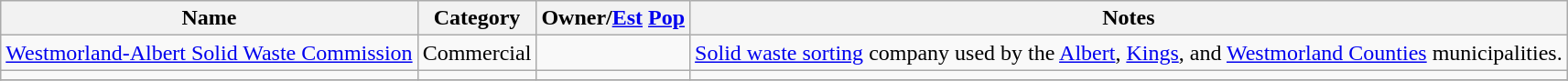<table class="wikitable">
<tr>
<th>Name</th>
<th>Category</th>
<th>Owner/<a href='#'>Est</a> <a href='#'>Pop</a></th>
<th>Notes</th>
</tr>
<tr>
<td><a href='#'>Westmorland-Albert Solid Waste Commission</a></td>
<td>Commercial</td>
<td></td>
<td><a href='#'>Solid waste sorting</a> company used by the <a href='#'>Albert</a>, <a href='#'>Kings</a>, and <a href='#'>Westmorland Counties</a> municipalities.</td>
</tr>
<tr>
<td></td>
<td></td>
<td></td>
<td></td>
</tr>
<tr>
</tr>
</table>
